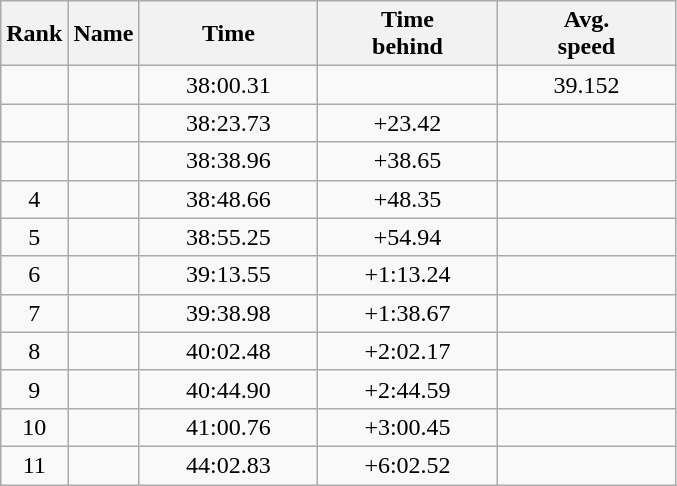<table class="wikitable" style="text-align:center;">
<tr>
<th>Rank</th>
<th style="width:"15em">Name</th>
<th style="width:7em">Time</th>
<th style="width:7em">Time<br>behind</th>
<th style="width:7em">Avg.<br>speed</th>
</tr>
<tr>
<td></td>
<td align=left></td>
<td>38:00.31</td>
<td></td>
<td>39.152</td>
</tr>
<tr>
<td></td>
<td align=left></td>
<td>38:23.73</td>
<td>+23.42</td>
<td></td>
</tr>
<tr>
<td></td>
<td align=left></td>
<td>38:38.96</td>
<td>+38.65</td>
<td></td>
</tr>
<tr>
<td>4</td>
<td align=left></td>
<td>38:48.66</td>
<td>+48.35</td>
<td></td>
</tr>
<tr>
<td>5</td>
<td align=left></td>
<td>38:55.25</td>
<td>+54.94</td>
<td></td>
</tr>
<tr>
<td>6</td>
<td align=left></td>
<td>39:13.55</td>
<td>+1:13.24</td>
<td></td>
</tr>
<tr>
<td>7</td>
<td align=left></td>
<td>39:38.98</td>
<td>+1:38.67</td>
<td></td>
</tr>
<tr>
<td>8</td>
<td align=left></td>
<td>40:02.48</td>
<td>+2:02.17</td>
<td></td>
</tr>
<tr>
<td>9</td>
<td align=left></td>
<td>40:44.90</td>
<td>+2:44.59</td>
<td></td>
</tr>
<tr>
<td>10</td>
<td align=left></td>
<td>41:00.76</td>
<td>+3:00.45</td>
<td></td>
</tr>
<tr>
<td>11</td>
<td align=left></td>
<td>44:02.83</td>
<td>+6:02.52</td>
<td></td>
</tr>
</table>
